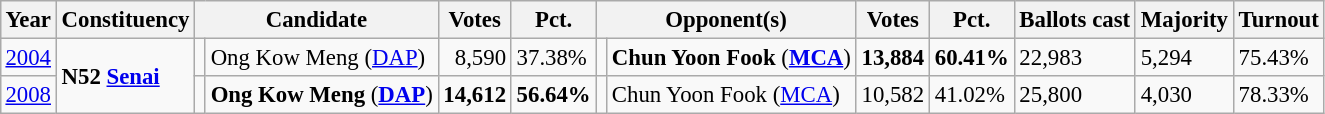<table class="wikitable" style="margin:0.5em ; font-size:95%">
<tr>
<th>Year</th>
<th>Constituency</th>
<th colspan="2">Candidate</th>
<th>Votes</th>
<th>Pct.</th>
<th colspan="2">Opponent(s)</th>
<th>Votes</th>
<th>Pct.</th>
<th>Ballots cast</th>
<th>Majority</th>
<th>Turnout</th>
</tr>
<tr>
<td><a href='#'>2004</a></td>
<td rowspan="2"><strong>N52 <a href='#'>Senai</a></strong></td>
<td></td>
<td>Ong Kow Meng (<a href='#'>DAP</a>)</td>
<td align=right>8,590</td>
<td>37.38%</td>
<td></td>
<td><strong>Chun Yoon Fook</strong> (<a href='#'><strong>MCA</strong></a>)</td>
<td align=right><strong>13,884</strong></td>
<td><strong>60.41%</strong></td>
<td>22,983</td>
<td>5,294</td>
<td>75.43%</td>
</tr>
<tr>
<td><a href='#'>2008</a></td>
<td></td>
<td><strong>Ong Kow Meng</strong> (<a href='#'><strong>DAP</strong></a>)</td>
<td align=right><strong>14,612</strong></td>
<td><strong>56.64%</strong></td>
<td></td>
<td>Chun Yoon Fook (<a href='#'>MCA</a>)</td>
<td align=right>10,582</td>
<td>41.02%</td>
<td>25,800</td>
<td>4,030</td>
<td>78.33%</td>
</tr>
</table>
